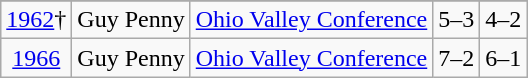<table class="wikitable" style="text-align:center;">
<tr>
</tr>
<tr align="center">
<td><a href='#'>1962</a>†</td>
<td>Guy Penny</td>
<td><a href='#'>Ohio Valley Conference</a></td>
<td>5–3</td>
<td>4–2</td>
</tr>
<tr>
<td><a href='#'>1966</a></td>
<td>Guy Penny</td>
<td><a href='#'>Ohio Valley Conference</a></td>
<td>7–2</td>
<td>6–1</td>
</tr>
</table>
